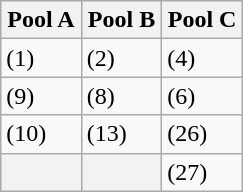<table class="wikitable">
<tr>
<th width=33%>Pool A</th>
<th width=33%>Pool B</th>
<th width=33%>Pool C</th>
</tr>
<tr>
<td> (1)</td>
<td> (2)</td>
<td> (4)</td>
</tr>
<tr>
<td> (9)</td>
<td> (8)</td>
<td> (6)</td>
</tr>
<tr>
<td> (10)</td>
<td> (13)</td>
<td> (26)</td>
</tr>
<tr>
<th></th>
<th></th>
<td> (27)</td>
</tr>
</table>
